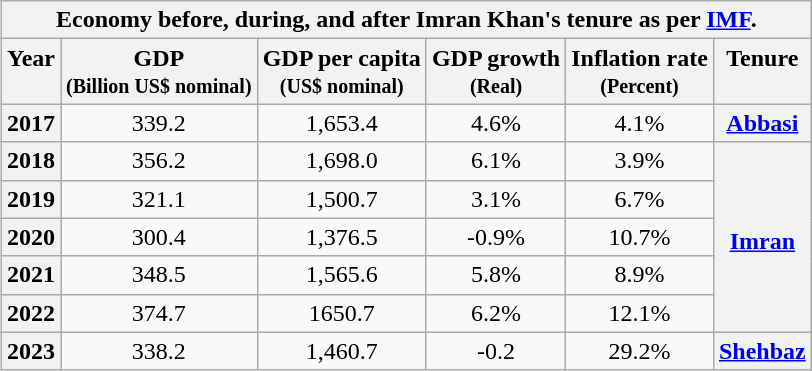<table class="wikitable sortable infobox">
<tr>
<th colspan="6">Economy before, during, and after Imran Khan's tenure as per <a href='#'>IMF</a>.</th>
</tr>
<tr>
<th>Year</th>
<th>GDP<br><small>(Billion US$ nominal)</small></th>
<th>GDP per capita<br><small>(US$ nominal)</small></th>
<th style="text-align:center">GDP growth<br><small>(Real)</small></th>
<th style="text-align:center">Inflation rate<br><small>(Percent)</small></th>
<th>Tenure</th>
</tr>
<tr>
<th>2017</th>
<td style="text-align:center">339.2</td>
<td style="text-align:center">1,653.4</td>
<td style="text-align:center">4.6%</td>
<td style="text-align:center">4.1%</td>
<th><a href='#'>Abbasi</a></th>
</tr>
<tr>
<th>2018</th>
<td style="text-align:center">356.2</td>
<td style="text-align:center">1,698.0</td>
<td style="text-align:center">6.1%</td>
<td style="text-align:center">3.9%</td>
<th rowspan="5"><br> <br> <br><a href='#'>Imran</a></th>
</tr>
<tr>
<th>2019</th>
<td style="text-align:center">321.1</td>
<td style="text-align:center">1,500.7</td>
<td style="text-align:center">3.1%</td>
<td style="text-align:center">6.7%</td>
</tr>
<tr>
<th>2020</th>
<td style="text-align:center">300.4</td>
<td style="text-align:center">1,376.5</td>
<td style="text-align:center">-0.9%</td>
<td style="text-align:center">10.7%</td>
</tr>
<tr>
<th>2021</th>
<td style="text-align:center">348.5</td>
<td style="text-align:center">1,565.6</td>
<td style="text-align:center">5.8%</td>
<td style="text-align:center">8.9%</td>
</tr>
<tr>
<th>2022</th>
<td style="text-align:center">374.7</td>
<td style="text-align:center">1650.7</td>
<td style="text-align:center">6.2%</td>
<td style="text-align:center">12.1%</td>
</tr>
<tr>
<th>2023</th>
<td style="text-align:center">338.2</td>
<td style="text-align:center">1,460.7</td>
<td style="text-align:center">-0.2</td>
<td style="text-align:center">29.2%</td>
<th><a href='#'>Shehbaz</a></th>
</tr>
</table>
